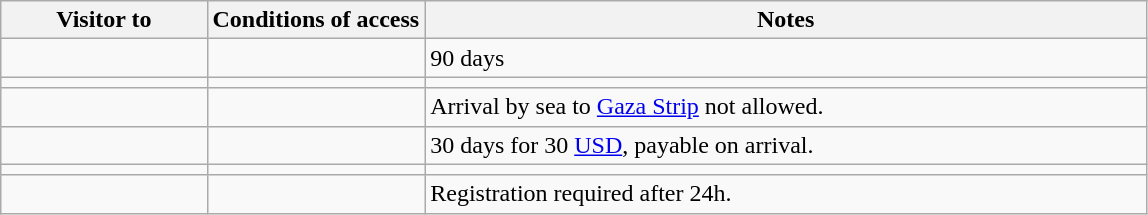<table class="wikitable" style="text-align: left; table-layout: fixed;">
<tr>
<th style="width:18%;">Visitor to</th>
<th style="width:19%;">Conditions of access</th>
<th>Notes</th>
</tr>
<tr>
<td style="text-align: left;"></td>
<td></td>
<td>90 days</td>
</tr>
<tr>
<td style="text-align: left;"></td>
<td></td>
<td></td>
</tr>
<tr>
<td style="text-align: left;"></td>
<td></td>
<td>Arrival by sea to <a href='#'>Gaza Strip</a> not allowed.</td>
</tr>
<tr>
<td style="text-align: left;"></td>
<td></td>
<td>30 days for 30 <a href='#'>USD</a>, payable on arrival.</td>
</tr>
<tr>
<td style="text-align: left;"></td>
<td></td>
<td></td>
</tr>
<tr>
<td style="text-align: left;"></td>
<td></td>
<td>Registration required after 24h.</td>
</tr>
</table>
